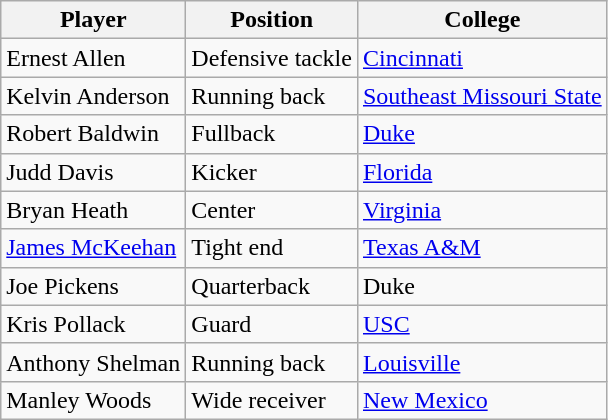<table class="wikitable">
<tr>
<th>Player</th>
<th>Position</th>
<th>College</th>
</tr>
<tr>
<td>Ernest Allen</td>
<td>Defensive tackle</td>
<td><a href='#'>Cincinnati</a></td>
</tr>
<tr>
<td>Kelvin Anderson</td>
<td>Running back</td>
<td><a href='#'>Southeast Missouri State</a></td>
</tr>
<tr>
<td>Robert Baldwin</td>
<td>Fullback</td>
<td><a href='#'>Duke</a></td>
</tr>
<tr>
<td>Judd Davis</td>
<td>Kicker</td>
<td><a href='#'>Florida</a></td>
</tr>
<tr>
<td>Bryan Heath</td>
<td>Center</td>
<td><a href='#'>Virginia</a></td>
</tr>
<tr>
<td><a href='#'>James McKeehan</a></td>
<td>Tight end</td>
<td><a href='#'>Texas A&M</a></td>
</tr>
<tr>
<td>Joe Pickens</td>
<td>Quarterback</td>
<td>Duke</td>
</tr>
<tr>
<td>Kris Pollack</td>
<td>Guard</td>
<td><a href='#'>USC</a></td>
</tr>
<tr>
<td>Anthony Shelman</td>
<td>Running back</td>
<td><a href='#'>Louisville</a></td>
</tr>
<tr>
<td>Manley Woods</td>
<td>Wide receiver</td>
<td><a href='#'>New Mexico</a></td>
</tr>
</table>
